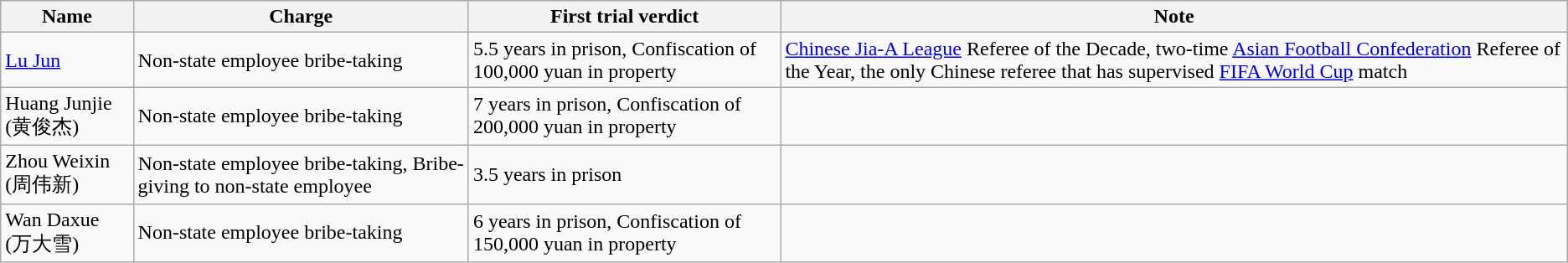<table class="wikitable sortable">
<tr>
<th>Name</th>
<th>Charge</th>
<th>First trial verdict</th>
<th>Note</th>
</tr>
<tr>
<td><a href='#'>Lu Jun</a></td>
<td>Non-state employee bribe-taking</td>
<td>5.5 years in prison, Confiscation of 100,000 yuan in property</td>
<td><a href='#'>Chinese Jia-A League</a> Referee of the Decade, two-time <a href='#'>Asian Football Confederation</a> Referee of the Year, the only Chinese referee that has supervised <a href='#'>FIFA World Cup</a> match</td>
</tr>
<tr>
<td>Huang Junjie (黄俊杰)</td>
<td>Non-state employee bribe-taking</td>
<td>7 years in prison, Confiscation of 200,000 yuan in property</td>
<td></td>
</tr>
<tr>
<td>Zhou Weixin (周伟新)</td>
<td>Non-state employee bribe-taking, Bribe-giving to non-state employee</td>
<td>3.5 years in prison</td>
<td></td>
</tr>
<tr>
<td>Wan Daxue (万大雪)</td>
<td>Non-state employee bribe-taking</td>
<td>6 years in prison, Confiscation of 150,000 yuan in property</td>
<td></td>
</tr>
</table>
